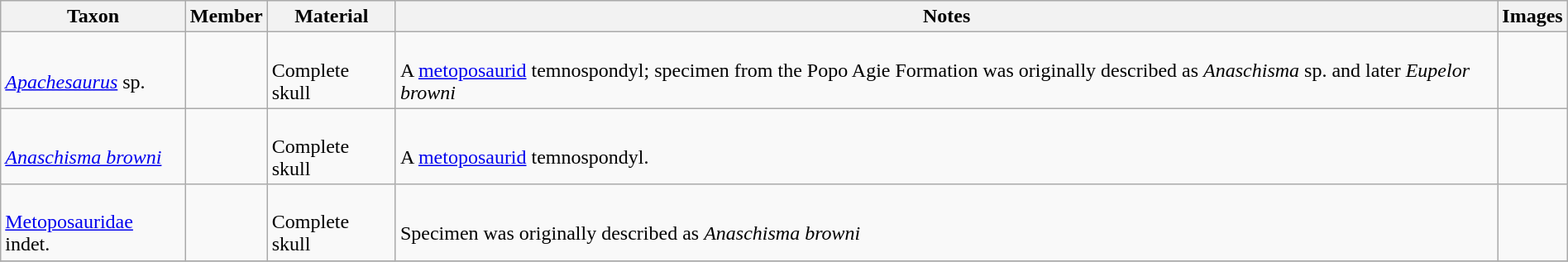<table class="wikitable sortable" align="center" width="100%">
<tr>
<th>Taxon</th>
<th>Member</th>
<th class="unsortable">Material</th>
<th class="unsortable">Notes</th>
<th class="unsortable">Images</th>
</tr>
<tr>
<td><br><em><a href='#'>Apachesaurus</a></em> sp.</td>
<td></td>
<td><br>Complete skull</td>
<td><br>A <a href='#'>metoposaurid</a> temnospondyl; specimen from the Popo Agie Formation was originally described as <em>Anaschisma</em> sp. and later <em>Eupelor browni</em></td>
<td><br></td>
</tr>
<tr>
<td><br><em><a href='#'>Anaschisma browni</a></em></td>
<td></td>
<td><br>Complete skull</td>
<td><br>A <a href='#'>metoposaurid</a> temnospondyl.</td>
<td><br></td>
</tr>
<tr>
<td><br><a href='#'>Metoposauridae</a> indet.</td>
<td></td>
<td><br>Complete skull</td>
<td><br>Specimen was originally described as <em>Anaschisma browni</em></td>
<td></td>
</tr>
<tr>
</tr>
</table>
